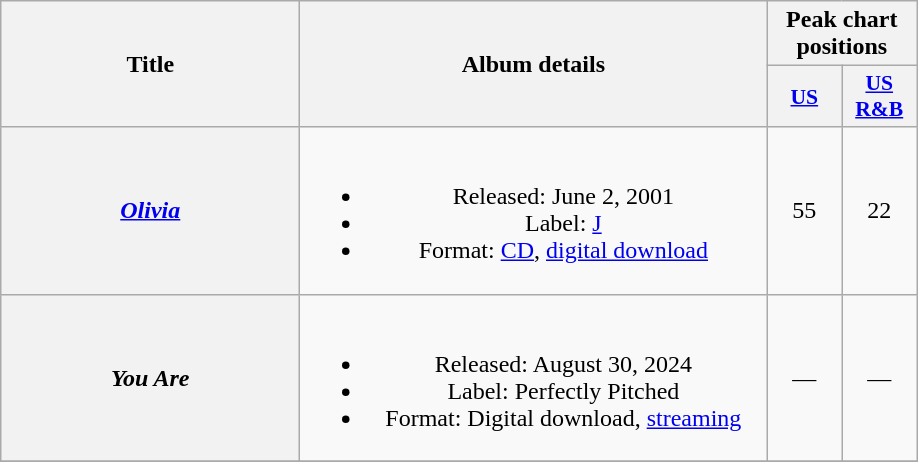<table class="wikitable plainrowheaders" style="text-align:center;">
<tr>
<th scope="col" rowspan="2" style="width:12em;">Title</th>
<th scope="col" rowspan="2" style="width:19em;">Album details</th>
<th scope="col" colspan="2">Peak chart positions</th>
</tr>
<tr>
<th scope="col" style="width:3em;font-size:90%;"><a href='#'>US</a><br></th>
<th scope="col" style="width:3em;font-size:90%;"><a href='#'>US<br>R&B</a><br></th>
</tr>
<tr>
<th scope="row"><em><a href='#'>Olivia</a></em></th>
<td><br><ul><li>Released: June 2, 2001</li><li>Label: <a href='#'>J</a></li><li>Format: <a href='#'>CD</a>, <a href='#'>digital download</a></li></ul></td>
<td>55</td>
<td>22</td>
</tr>
<tr>
<th scope="row"><em>You Are</em></th>
<td><br><ul><li>Released: August 30, 2024</li><li>Label: Perfectly Pitched</li><li>Format: Digital download, <a href='#'>streaming</a></li></ul></td>
<td>—</td>
<td>—</td>
</tr>
<tr>
</tr>
</table>
